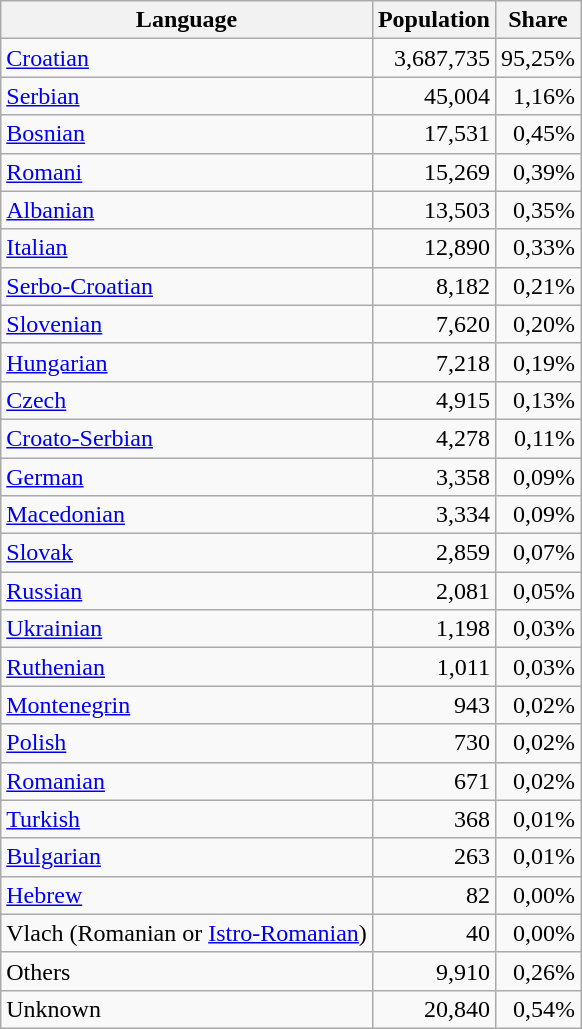<table class="wikitable sortable">
<tr>
<th>Language</th>
<th>Population</th>
<th>Share</th>
</tr>
<tr>
<td><a href='#'>Croatian</a></td>
<td align="right">3,687,735</td>
<td align="right">95,25%</td>
</tr>
<tr>
<td><a href='#'>Serbian</a></td>
<td align="right">45,004</td>
<td align="right">1,16%</td>
</tr>
<tr>
<td><a href='#'>Bosnian</a></td>
<td align="right">17,531</td>
<td align="right">0,45%</td>
</tr>
<tr>
<td><a href='#'>Romani</a></td>
<td align="right">15,269</td>
<td align="right">0,39%</td>
</tr>
<tr>
<td><a href='#'>Albanian</a></td>
<td align="right">13,503</td>
<td align="right">0,35%</td>
</tr>
<tr>
<td><a href='#'>Italian</a></td>
<td align="right">12,890</td>
<td align="right">0,33%</td>
</tr>
<tr>
<td><a href='#'>Serbo-Croatian</a></td>
<td align="right">8,182</td>
<td align="right">0,21%</td>
</tr>
<tr>
<td><a href='#'>Slovenian</a></td>
<td align="right">7,620</td>
<td align="right">0,20%</td>
</tr>
<tr>
<td><a href='#'>Hungarian</a></td>
<td align="right">7,218</td>
<td align="right">0,19%</td>
</tr>
<tr>
<td><a href='#'>Czech</a></td>
<td align="right">4,915</td>
<td align="right">0,13%</td>
</tr>
<tr>
<td><a href='#'>Croato-Serbian</a></td>
<td align="right">4,278</td>
<td align="right">0,11%</td>
</tr>
<tr>
<td><a href='#'>German</a></td>
<td align="right">3,358</td>
<td align="right">0,09%</td>
</tr>
<tr>
<td><a href='#'>Macedonian</a></td>
<td align="right">3,334</td>
<td align="right">0,09%</td>
</tr>
<tr>
<td><a href='#'>Slovak</a></td>
<td align="right">2,859</td>
<td align="right">0,07%</td>
</tr>
<tr>
<td><a href='#'>Russian</a></td>
<td align="right">2,081</td>
<td align="right">0,05%</td>
</tr>
<tr>
<td><a href='#'>Ukrainian</a></td>
<td align="right">1,198</td>
<td align="right">0,03%</td>
</tr>
<tr>
<td><a href='#'>Ruthenian</a></td>
<td align="right">1,011</td>
<td align="right">0,03%</td>
</tr>
<tr>
<td><a href='#'>Montenegrin</a></td>
<td align="right">943</td>
<td align="right">0,02%</td>
</tr>
<tr>
<td><a href='#'>Polish</a></td>
<td align="right">730</td>
<td align="right">0,02%</td>
</tr>
<tr>
<td><a href='#'>Romanian</a></td>
<td align="right">671</td>
<td align="right">0,02%</td>
</tr>
<tr>
<td><a href='#'>Turkish</a></td>
<td align="right">368</td>
<td align="right">0,01%</td>
</tr>
<tr>
<td><a href='#'>Bulgarian</a></td>
<td align="right">263</td>
<td align="right">0,01%</td>
</tr>
<tr>
<td><a href='#'>Hebrew</a></td>
<td align="right">82</td>
<td align="right">0,00%</td>
</tr>
<tr>
<td>Vlach (Romanian or <a href='#'>Istro-Romanian</a>)</td>
<td align="right">40</td>
<td align="right">0,00%</td>
</tr>
<tr>
<td>Others</td>
<td align="right">9,910</td>
<td align="right">0,26%</td>
</tr>
<tr>
<td>Unknown</td>
<td align="right">20,840</td>
<td align="right">0,54%</td>
</tr>
</table>
